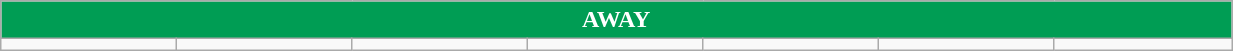<table class="wikitable collapsible collapsed" style="width:65%">
<tr>
<th colspan=16 ! style="color:white; background:#009D54">AWAY</th>
</tr>
<tr>
<td></td>
<td></td>
<td></td>
<td></td>
<td></td>
<td></td>
<td></td>
</tr>
</table>
